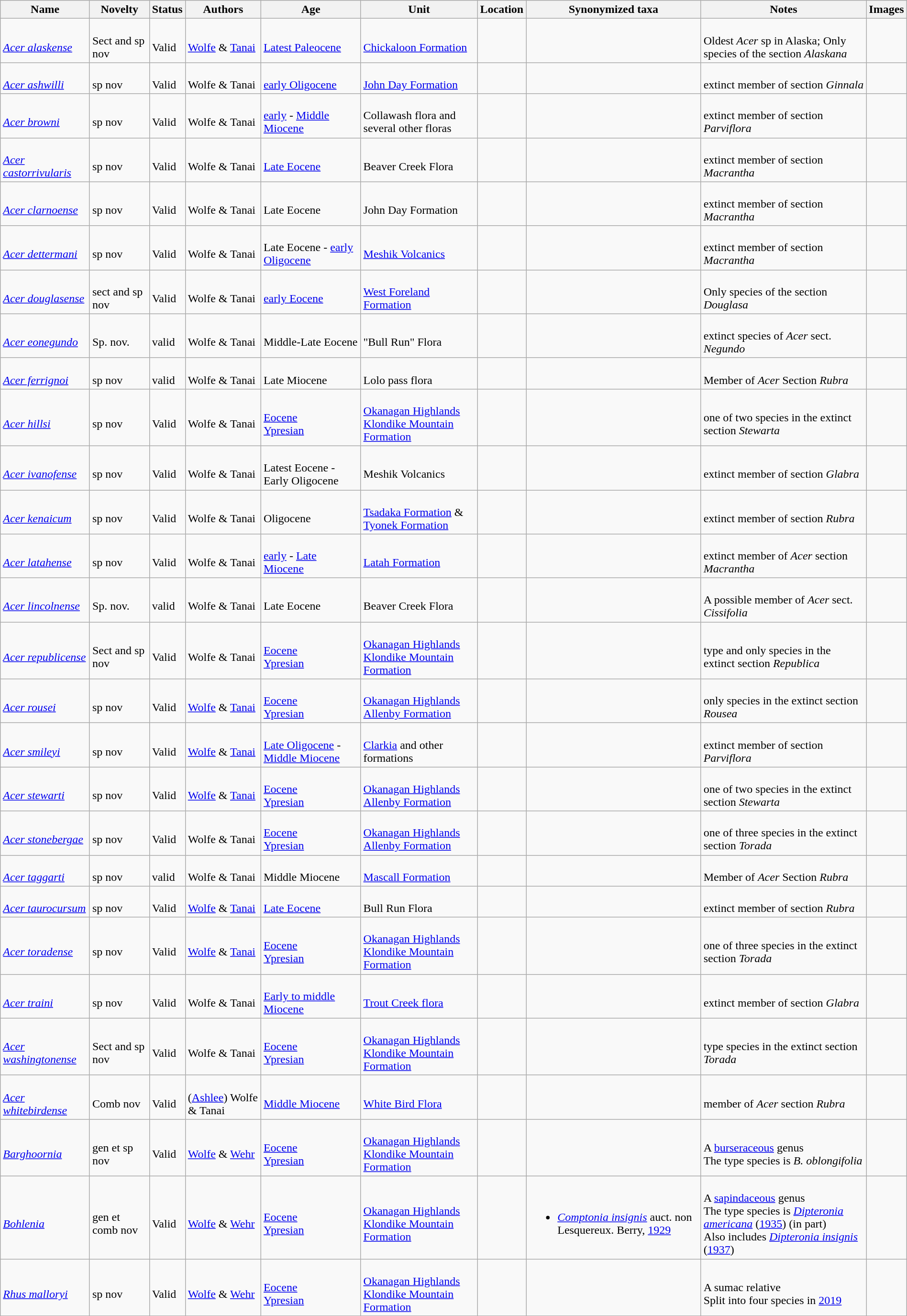<table class="wikitable sortable" align="center" width="100%">
<tr>
<th>Name</th>
<th>Novelty</th>
<th>Status</th>
<th>Authors</th>
<th>Age</th>
<th>Unit</th>
<th>Location</th>
<th>Synonymized taxa</th>
<th>Notes</th>
<th>Images</th>
</tr>
<tr>
<td><br><em><a href='#'>Acer alaskense</a></em></td>
<td><br>Sect and sp nov</td>
<td><br>Valid</td>
<td><br><a href='#'>Wolfe</a> & <a href='#'>Tanai</a></td>
<td><br><a href='#'>Latest Paleocene</a></td>
<td><br><a href='#'>Chickaloon Formation</a></td>
<td><br><br></td>
<td></td>
<td><br>Oldest <em>Acer</em> sp in Alaska; Only species of the section <em>Alaskana</em></td>
<td></td>
</tr>
<tr>
<td><br><em><a href='#'>Acer ashwilli</a></em></td>
<td><br>sp nov</td>
<td><br>Valid</td>
<td><br>Wolfe & Tanai</td>
<td><br><a href='#'>early Oligocene</a></td>
<td><br><a href='#'>John Day Formation</a></td>
<td><br><br></td>
<td></td>
<td><br>extinct member of section <em>Ginnala</em></td>
<td></td>
</tr>
<tr>
<td><br><em><a href='#'>Acer browni</a></em></td>
<td><br>sp nov</td>
<td><br>Valid</td>
<td><br>Wolfe & Tanai</td>
<td><br><a href='#'>early</a> - <a href='#'>Middle Miocene</a></td>
<td><br>Collawash flora and several other floras</td>
<td><br> </td>
<td></td>
<td><br>extinct member of section <em>Parviflora</em></td>
<td></td>
</tr>
<tr>
<td><br><em><a href='#'>Acer castorrivularis</a></em></td>
<td><br>sp nov</td>
<td><br>Valid</td>
<td><br>Wolfe & Tanai</td>
<td><br><a href='#'>Late Eocene</a></td>
<td><br>Beaver Creek Flora</td>
<td><br><br></td>
<td></td>
<td><br>extinct member of section <em>Macrantha</em></td>
<td></td>
</tr>
<tr>
<td><br><em><a href='#'>Acer clarnoense</a></em></td>
<td><br>sp nov</td>
<td><br>Valid</td>
<td><br>Wolfe & Tanai</td>
<td><br>Late Eocene</td>
<td><br>John Day Formation</td>
<td><br><br></td>
<td></td>
<td><br>extinct member of section <em>Macrantha</em></td>
<td></td>
</tr>
<tr>
<td><br><em><a href='#'>Acer dettermani</a></em></td>
<td><br>sp nov</td>
<td><br>Valid</td>
<td><br>Wolfe & Tanai</td>
<td><br>Late Eocene - <a href='#'>early Oligocene</a></td>
<td><br><a href='#'>Meshik Volcanics</a></td>
<td><br><br></td>
<td></td>
<td><br>extinct member of section <em>Macrantha</em></td>
<td></td>
</tr>
<tr>
<td><br><em><a href='#'>Acer douglasense</a></em></td>
<td><br>sect and sp nov</td>
<td><br>Valid</td>
<td><br>Wolfe & Tanai</td>
<td><br><a href='#'>early Eocene</a></td>
<td><br><a href='#'>West Foreland Formation</a></td>
<td><br><br></td>
<td></td>
<td><br>Only species of the section <em>Douglasa</em></td>
<td></td>
</tr>
<tr>
<td><br><em><a href='#'>Acer eonegundo</a></em></td>
<td><br>Sp. nov.</td>
<td><br>valid</td>
<td><br>Wolfe & Tanai</td>
<td><br>Middle-Late Eocene</td>
<td><br>"Bull Run" Flora</td>
<td><br></td>
<td></td>
<td><br>extinct species of <em>Acer</em> sect. <em>Negundo</em></td>
<td></td>
</tr>
<tr>
<td><br><em><a href='#'>Acer ferrignoi</a></em></td>
<td><br>sp nov</td>
<td><br>valid</td>
<td><br>Wolfe & Tanai</td>
<td><br>Late Miocene</td>
<td><br>Lolo pass flora</td>
<td><br><br></td>
<td></td>
<td><br>Member of <em>Acer</em> Section <em>Rubra</em></td>
<td></td>
</tr>
<tr>
<td><br><em><a href='#'>Acer hillsi</a></em></td>
<td><br>sp nov</td>
<td><br>Valid</td>
<td><br>Wolfe & Tanai</td>
<td><br><a href='#'>Eocene</a><br><a href='#'>Ypresian</a></td>
<td><br><a href='#'>Okanagan Highlands</a><br><a href='#'>Klondike Mountain Formation</a></td>
<td><br><br></td>
<td></td>
<td><br>one of two species in the extinct section <em>Stewarta</em></td>
<td></td>
</tr>
<tr>
<td><br><em><a href='#'>Acer ivanofense</a></em></td>
<td><br>sp nov</td>
<td><br>Valid</td>
<td><br>Wolfe & Tanai</td>
<td><br>Latest Eocene - Early Oligocene</td>
<td><br>Meshik Volcanics</td>
<td><br><br></td>
<td></td>
<td><br>extinct member of section <em>Glabra</em></td>
<td></td>
</tr>
<tr>
<td><br><em><a href='#'>Acer kenaicum</a></em></td>
<td><br>sp nov</td>
<td><br>Valid</td>
<td><br>Wolfe & Tanai</td>
<td><br>Oligocene</td>
<td><br><a href='#'>Tsadaka Formation</a> & <a href='#'>Tyonek Formation</a></td>
<td><br><br></td>
<td></td>
<td><br>extinct member of section <em>Rubra</em></td>
<td></td>
</tr>
<tr>
<td><br><em><a href='#'>Acer latahense</a></em></td>
<td><br>sp nov</td>
<td><br>Valid</td>
<td><br>Wolfe & Tanai</td>
<td><br><a href='#'>early</a> - <a href='#'>Late Miocene</a></td>
<td><br><a href='#'>Latah Formation</a></td>
<td><br><br></td>
<td></td>
<td><br>extinct member of <em>Acer</em> section <em>Macrantha</em></td>
<td></td>
</tr>
<tr>
<td><br><em><a href='#'>Acer lincolnense</a></em></td>
<td><br>Sp. nov.</td>
<td><br>valid</td>
<td><br>Wolfe & Tanai</td>
<td><br>Late Eocene</td>
<td><br>Beaver Creek Flora</td>
<td><br><br></td>
<td></td>
<td><br>A possible member of <em>Acer</em> sect. <em>Cissifolia</em></td>
<td></td>
</tr>
<tr>
<td><br><em><a href='#'>Acer republicense</a></em></td>
<td><br>Sect and sp nov</td>
<td><br>Valid</td>
<td><br>Wolfe & Tanai</td>
<td><br><a href='#'>Eocene</a><br><a href='#'>Ypresian</a></td>
<td><br><a href='#'>Okanagan Highlands</a><br><a href='#'>Klondike Mountain Formation</a></td>
<td><br><br></td>
<td></td>
<td><br>type and only species in the extinct section <em>Republica</em></td>
<td></td>
</tr>
<tr>
<td><br><em><a href='#'>Acer rousei</a></em></td>
<td><br>sp nov</td>
<td><br>Valid</td>
<td><br><a href='#'>Wolfe</a> & <a href='#'>Tanai</a></td>
<td><br><a href='#'>Eocene</a><br><a href='#'>Ypresian</a></td>
<td><br><a href='#'>Okanagan Highlands</a><br><a href='#'>Allenby Formation</a></td>
<td><br><br></td>
<td></td>
<td><br>only species in the extinct section <em>Rousea</em></td>
<td></td>
</tr>
<tr>
<td><br><em><a href='#'>Acer smileyi</a></em></td>
<td><br>sp nov</td>
<td><br>Valid</td>
<td><br><a href='#'>Wolfe</a> & <a href='#'>Tanai</a></td>
<td><br><a href='#'>Late Oligocene</a> - <a href='#'>Middle Miocene</a></td>
<td><br><a href='#'>Clarkia</a> and other formations</td>
<td><br><br></td>
<td></td>
<td><br>extinct member of section <em>Parviflora</em></td>
<td></td>
</tr>
<tr>
<td><br><em><a href='#'>Acer stewarti</a></em></td>
<td><br>sp nov</td>
<td><br>Valid</td>
<td><br><a href='#'>Wolfe</a> & <a href='#'>Tanai</a></td>
<td><br><a href='#'>Eocene</a><br><a href='#'>Ypresian</a></td>
<td><br><a href='#'>Okanagan Highlands</a><br><a href='#'>Allenby Formation</a></td>
<td><br><br></td>
<td></td>
<td><br>one of two species in the extinct section <em>Stewarta</em></td>
<td></td>
</tr>
<tr>
<td><br><em><a href='#'>Acer stonebergae</a></em></td>
<td><br>sp nov</td>
<td><br>Valid</td>
<td><br>Wolfe & Tanai</td>
<td><br><a href='#'>Eocene</a><br><a href='#'>Ypresian</a></td>
<td><br><a href='#'>Okanagan Highlands</a><br><a href='#'>Allenby Formation</a></td>
<td><br><br></td>
<td></td>
<td><br>one of three species in the extinct section <em>Torada</em></td>
<td></td>
</tr>
<tr>
<td><br><em><a href='#'>Acer taggarti</a></em></td>
<td><br>sp nov</td>
<td><br>valid</td>
<td><br>Wolfe & Tanai</td>
<td><br>Middle Miocene</td>
<td><br><a href='#'>Mascall Formation</a></td>
<td><br><br></td>
<td></td>
<td><br>Member of <em>Acer</em> Section <em>Rubra</em></td>
<td></td>
</tr>
<tr>
<td><br><em><a href='#'>Acer taurocursum</a></em></td>
<td><br>sp nov</td>
<td><br>Valid</td>
<td><br><a href='#'>Wolfe</a> & <a href='#'>Tanai</a></td>
<td><br><a href='#'>Late Eocene</a></td>
<td><br>Bull Run Flora</td>
<td><br><br></td>
<td></td>
<td><br>extinct member of section <em>Rubra</em></td>
<td></td>
</tr>
<tr>
<td><br><em><a href='#'>Acer toradense</a></em></td>
<td><br>sp nov</td>
<td><br>Valid</td>
<td><br><a href='#'>Wolfe</a> & <a href='#'>Tanai</a></td>
<td><br><a href='#'>Eocene</a><br><a href='#'>Ypresian</a></td>
<td><br><a href='#'>Okanagan Highlands</a><br><a href='#'>Klondike Mountain Formation</a></td>
<td><br><br></td>
<td></td>
<td><br>one of three species in the extinct section <em>Torada</em></td>
<td></td>
</tr>
<tr>
<td><br><em><a href='#'>Acer traini</a></em></td>
<td><br>sp nov</td>
<td><br>Valid</td>
<td><br>Wolfe & Tanai</td>
<td><br><a href='#'>Early to middle Miocene</a></td>
<td><br><a href='#'>Trout Creek flora</a></td>
<td><br></td>
<td></td>
<td><br>extinct member of section <em>Glabra</em></td>
<td></td>
</tr>
<tr>
<td><br><em><a href='#'>Acer washingtonense</a></em></td>
<td><br>Sect and sp nov</td>
<td><br>Valid</td>
<td><br>Wolfe & Tanai</td>
<td><br><a href='#'>Eocene</a><br><a href='#'>Ypresian</a></td>
<td><br><a href='#'>Okanagan Highlands</a><br><a href='#'>Klondike Mountain Formation</a></td>
<td><br><br></td>
<td></td>
<td><br>type species in the extinct section <em>Torada</em></td>
<td></td>
</tr>
<tr>
<td><br><em><a href='#'>Acer whitebirdense</a></em></td>
<td><br>Comb nov</td>
<td><br>Valid</td>
<td><br>(<a href='#'>Ashlee</a>) Wolfe & Tanai</td>
<td><br><a href='#'>Middle Miocene</a></td>
<td><br><a href='#'>White Bird Flora</a></td>
<td><br><br></td>
<td></td>
<td><br>member of <em>Acer</em> section <em>Rubra</em></td>
<td></td>
</tr>
<tr>
<td><br><em><a href='#'>Barghoornia</a></em></td>
<td><br>gen et sp nov</td>
<td><br>Valid</td>
<td><br><a href='#'>Wolfe</a> & <a href='#'>Wehr</a></td>
<td><br><a href='#'>Eocene</a><br><a href='#'>Ypresian</a></td>
<td><br><a href='#'>Okanagan Highlands</a><br><a href='#'>Klondike Mountain Formation</a></td>
<td><br><br></td>
<td></td>
<td><br>A <a href='#'>burseraceous</a> genus<br> The type species is <em>B. oblongifolia</em></td>
<td><br></td>
</tr>
<tr>
<td><br><em><a href='#'>Bohlenia</a></em></td>
<td><br>gen et comb nov</td>
<td><br>Valid</td>
<td><br><a href='#'>Wolfe</a> & <a href='#'>Wehr</a></td>
<td><br><a href='#'>Eocene</a><br><a href='#'>Ypresian</a></td>
<td><br><a href='#'>Okanagan Highlands</a><br><a href='#'>Klondike Mountain Formation</a></td>
<td><br><br></td>
<td><br><ul><li><em><a href='#'>Comptonia insignis</a></em> auct. non Lesquereux. Berry, <a href='#'>1929</a></li></ul></td>
<td><br>A <a href='#'>sapindaceous</a> genus<br>The type species is <em><a href='#'>Dipteronia americana</a></em> (<a href='#'>1935</a>) (in part)<br> Also includes <em><a href='#'>Dipteronia insignis</a></em> (<a href='#'>1937</a>)</td>
<td><br></td>
</tr>
<tr>
<td><br><em><a href='#'>Rhus malloryi</a></em></td>
<td><br>sp nov</td>
<td><br>Valid</td>
<td><br><a href='#'>Wolfe</a> & <a href='#'>Wehr</a></td>
<td><br><a href='#'>Eocene</a><br><a href='#'>Ypresian</a></td>
<td><br><a href='#'>Okanagan Highlands</a><br><a href='#'>Klondike Mountain Formation</a></td>
<td><br><br></td>
<td></td>
<td><br>A sumac relative<br>Split into four species in <a href='#'>2019</a></td>
<td><br></td>
</tr>
<tr>
</tr>
</table>
